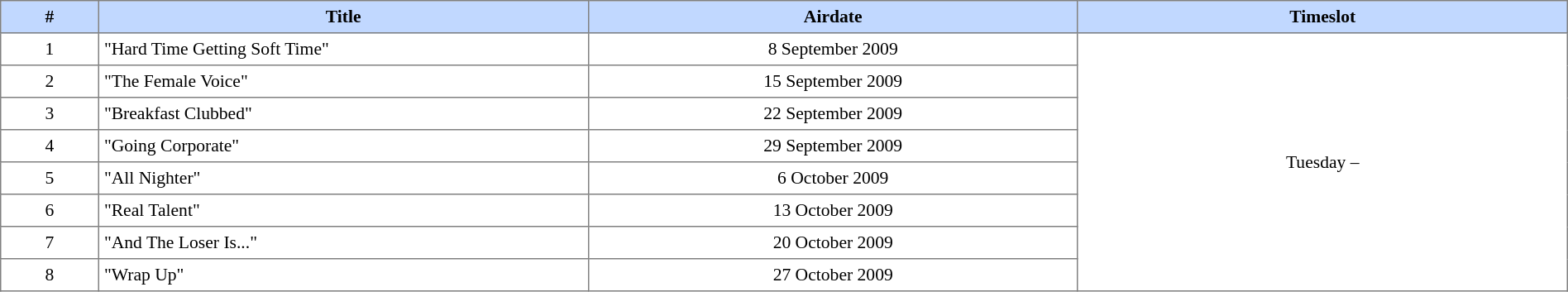<table border="1" cellpadding="4" cellspacing="0" style="text-align:center; font-size:90%; border-collapse:collapse;">
<tr style="background:#C1D8FF;">
<th width=2%>#</th>
<th width=10%>Title</th>
<th width=10%>Airdate</th>
<th width=10%>Timeslot</th>
</tr>
<tr>
<td>1</td>
<td align=left>"Hard Time Getting Soft Time"</td>
<td>8 September 2009</td>
<td rowspan=8>Tuesday –</td>
</tr>
<tr>
<td>2</td>
<td align=left>"The Female Voice"</td>
<td>15 September 2009</td>
</tr>
<tr>
<td>3</td>
<td align=left>"Breakfast Clubbed"</td>
<td>22 September 2009</td>
</tr>
<tr>
<td>4</td>
<td align=left>"Going Corporate"</td>
<td>29 September 2009</td>
</tr>
<tr>
<td>5</td>
<td align=left>"All Nighter"</td>
<td>6 October 2009</td>
</tr>
<tr>
<td>6</td>
<td align=left>"Real Talent"</td>
<td>13 October 2009</td>
</tr>
<tr>
<td>7</td>
<td align=left>"And The Loser Is..."</td>
<td>20 October 2009</td>
</tr>
<tr>
<td>8</td>
<td align=left>"Wrap Up"</td>
<td>27 October 2009</td>
</tr>
</table>
